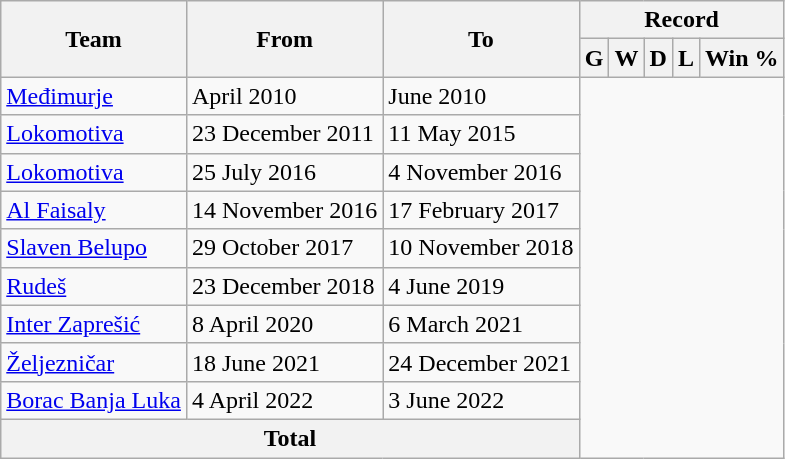<table class="wikitable sortable">
<tr>
<th rowspan="2">Team</th>
<th rowspan="2">From</th>
<th rowspan="2">To</th>
<th colspan="5">Record</th>
</tr>
<tr>
<th>G</th>
<th>W</th>
<th>D</th>
<th>L</th>
<th>Win %</th>
</tr>
<tr>
<td><a href='#'>Međimurje</a></td>
<td>April 2010</td>
<td>June 2010<br></td>
</tr>
<tr>
<td><a href='#'>Lokomotiva</a></td>
<td>23 December 2011</td>
<td>11 May 2015<br></td>
</tr>
<tr>
<td><a href='#'>Lokomotiva</a></td>
<td>25 July 2016</td>
<td>4 November 2016<br></td>
</tr>
<tr>
<td><a href='#'>Al Faisaly</a></td>
<td>14 November 2016</td>
<td>17 February 2017<br></td>
</tr>
<tr>
<td><a href='#'>Slaven Belupo</a></td>
<td>29 October 2017</td>
<td>10 November 2018<br></td>
</tr>
<tr>
<td><a href='#'>Rudeš</a></td>
<td>23 December 2018</td>
<td>4 June 2019<br></td>
</tr>
<tr>
<td><a href='#'>Inter Zaprešić</a></td>
<td>8 April 2020</td>
<td>6 March 2021<br></td>
</tr>
<tr>
<td><a href='#'>Željezničar</a></td>
<td>18 June 2021</td>
<td>24 December 2021<br></td>
</tr>
<tr>
<td><a href='#'>Borac Banja Luka</a></td>
<td>4 April 2022</td>
<td>3 June 2022<br></td>
</tr>
<tr>
<th colspan="3">Total<br></th>
</tr>
</table>
